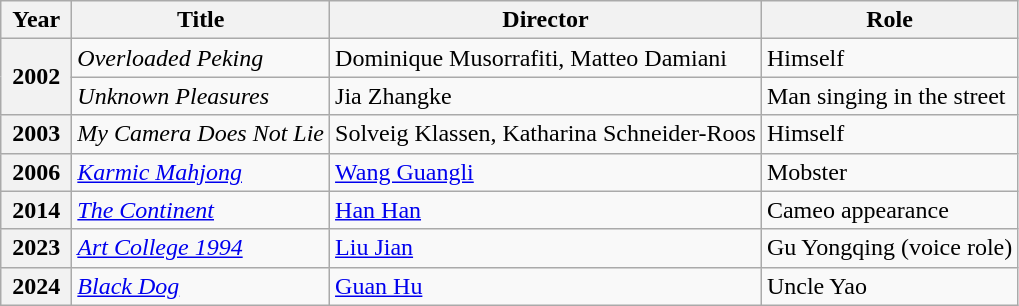<table class="wikitable plainrowheaders">
<tr>
<th align="left" valign="top" width="40">Year</th>
<th align="left" valign="top">Title</th>
<th align="left" valign="top">Director</th>
<th align="left" valign="top">Role</th>
</tr>
<tr>
<th scope="row" rowspan="2">2002</th>
<td><em>Overloaded Peking</em></td>
<td>Dominique Musorrafiti, Matteo Damiani</td>
<td>Himself</td>
</tr>
<tr>
<td align="left" valign="top"><em>Unknown Pleasures</em></td>
<td>Jia Zhangke</td>
<td>Man singing in the street</td>
</tr>
<tr>
<th scope="row">2003</th>
<td><em>My Camera Does Not Lie</em></td>
<td>Solveig Klassen, Katharina Schneider-Roos</td>
<td>Himself</td>
</tr>
<tr>
<th scope="row">2006</th>
<td><em><a href='#'>Karmic Mahjong</a></em></td>
<td><a href='#'>Wang Guangli</a></td>
<td>Mobster</td>
</tr>
<tr>
<th scope="row">2014</th>
<td><em><a href='#'>The Continent</a></em></td>
<td><a href='#'>Han Han</a></td>
<td>Cameo appearance</td>
</tr>
<tr>
<th scope="row">2023</th>
<td><em><a href='#'>Art College 1994</a></em></td>
<td><a href='#'>Liu Jian</a></td>
<td>Gu Yongqing (voice role)</td>
</tr>
<tr>
<th scope="row">2024</th>
<td><em><a href='#'>Black Dog</a></em></td>
<td><a href='#'>Guan Hu</a></td>
<td>Uncle Yao</td>
</tr>
</table>
